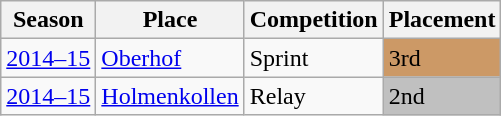<table class="wikitable sortable">
<tr>
<th>Season</th>
<th>Place</th>
<th>Competition</th>
<th>Placement</th>
</tr>
<tr>
<td><a href='#'>2014–15</a></td>
<td> <a href='#'>Oberhof</a></td>
<td>Sprint</td>
<td bgcolor="cc9966">3rd</td>
</tr>
<tr>
<td><a href='#'>2014–15</a></td>
<td> <a href='#'>Holmenkollen</a></td>
<td>Relay</td>
<td bgcolor="silver">2nd</td>
</tr>
</table>
